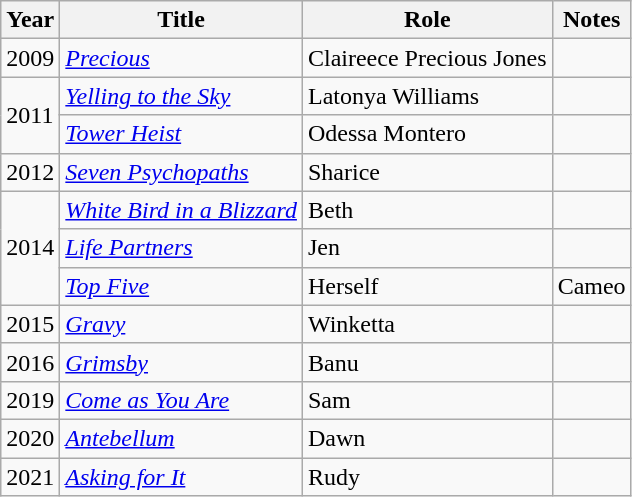<table class="wikitable sortable">
<tr>
<th>Year</th>
<th>Title</th>
<th>Role</th>
<th>Notes</th>
</tr>
<tr>
<td>2009</td>
<td><em><a href='#'>Precious</a></em></td>
<td>Claireece Precious Jones</td>
<td></td>
</tr>
<tr>
<td rowspan="2">2011</td>
<td><em><a href='#'>Yelling to the Sky</a></em></td>
<td>Latonya Williams</td>
<td></td>
</tr>
<tr>
<td><em><a href='#'>Tower Heist</a></em></td>
<td>Odessa Montero</td>
<td></td>
</tr>
<tr>
<td>2012</td>
<td><em><a href='#'>Seven Psychopaths</a></em></td>
<td>Sharice</td>
<td></td>
</tr>
<tr>
<td rowspan="3">2014</td>
<td><em><a href='#'>White Bird in a Blizzard</a></em></td>
<td>Beth</td>
<td></td>
</tr>
<tr>
<td><em><a href='#'>Life Partners</a></em></td>
<td>Jen</td>
<td></td>
</tr>
<tr>
<td><em><a href='#'>Top Five</a></em></td>
<td>Herself</td>
<td>Cameo</td>
</tr>
<tr>
<td>2015</td>
<td><em><a href='#'>Gravy</a></em></td>
<td>Winketta</td>
<td></td>
</tr>
<tr>
<td>2016</td>
<td><em><a href='#'>Grimsby</a></em></td>
<td>Banu</td>
<td></td>
</tr>
<tr>
<td>2019</td>
<td><em><a href='#'>Come as You Are</a></em></td>
<td>Sam</td>
<td></td>
</tr>
<tr>
<td>2020</td>
<td><em><a href='#'>Antebellum</a></em></td>
<td>Dawn</td>
<td></td>
</tr>
<tr>
<td>2021</td>
<td><em><a href='#'>Asking for It</a></em></td>
<td>Rudy</td>
<td></td>
</tr>
</table>
